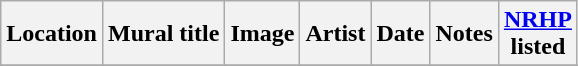<table class="wikitable sortable">
<tr>
<th>Location</th>
<th>Mural title</th>
<th>Image</th>
<th>Artist</th>
<th>Date</th>
<th>Notes</th>
<th><a href='#'>NRHP</a><br>listed</th>
</tr>
<tr>
</tr>
</table>
